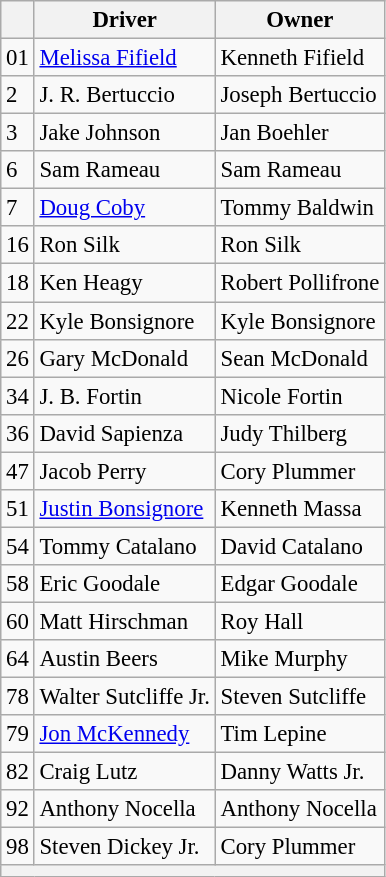<table class="wikitable" style="font-size:95%">
<tr>
<th></th>
<th>Driver</th>
<th>Owner</th>
</tr>
<tr>
<td>01</td>
<td><a href='#'>Melissa Fifield</a></td>
<td>Kenneth Fifield</td>
</tr>
<tr>
<td>2</td>
<td>J. R. Bertuccio</td>
<td>Joseph Bertuccio</td>
</tr>
<tr>
<td>3</td>
<td>Jake Johnson</td>
<td>Jan Boehler</td>
</tr>
<tr>
<td>6</td>
<td>Sam Rameau</td>
<td>Sam Rameau</td>
</tr>
<tr>
<td>7</td>
<td><a href='#'>Doug Coby</a></td>
<td>Tommy Baldwin</td>
</tr>
<tr>
<td>16</td>
<td>Ron Silk</td>
<td>Ron Silk</td>
</tr>
<tr>
<td>18</td>
<td>Ken Heagy</td>
<td>Robert Pollifrone</td>
</tr>
<tr>
<td>22</td>
<td>Kyle Bonsignore</td>
<td>Kyle Bonsignore</td>
</tr>
<tr>
<td>26</td>
<td>Gary McDonald</td>
<td>Sean McDonald</td>
</tr>
<tr>
<td>34</td>
<td>J. B. Fortin</td>
<td>Nicole Fortin</td>
</tr>
<tr>
<td>36</td>
<td>David Sapienza</td>
<td>Judy Thilberg</td>
</tr>
<tr>
<td>47</td>
<td>Jacob Perry</td>
<td>Cory Plummer</td>
</tr>
<tr>
<td>51</td>
<td><a href='#'>Justin Bonsignore</a></td>
<td>Kenneth Massa</td>
</tr>
<tr>
<td>54</td>
<td>Tommy Catalano</td>
<td>David Catalano</td>
</tr>
<tr>
<td>58</td>
<td>Eric Goodale</td>
<td>Edgar Goodale</td>
</tr>
<tr>
<td>60</td>
<td>Matt Hirschman</td>
<td>Roy Hall</td>
</tr>
<tr>
<td>64</td>
<td>Austin Beers</td>
<td>Mike Murphy</td>
</tr>
<tr>
<td>78</td>
<td>Walter Sutcliffe Jr.</td>
<td>Steven Sutcliffe</td>
</tr>
<tr>
<td>79</td>
<td><a href='#'>Jon McKennedy</a></td>
<td>Tim Lepine</td>
</tr>
<tr>
<td>82</td>
<td>Craig Lutz</td>
<td>Danny Watts Jr.</td>
</tr>
<tr>
<td>92</td>
<td>Anthony Nocella</td>
<td>Anthony Nocella</td>
</tr>
<tr>
<td>98</td>
<td>Steven Dickey Jr.</td>
<td>Cory Plummer</td>
</tr>
<tr>
<th colspan="7"></th>
</tr>
</table>
